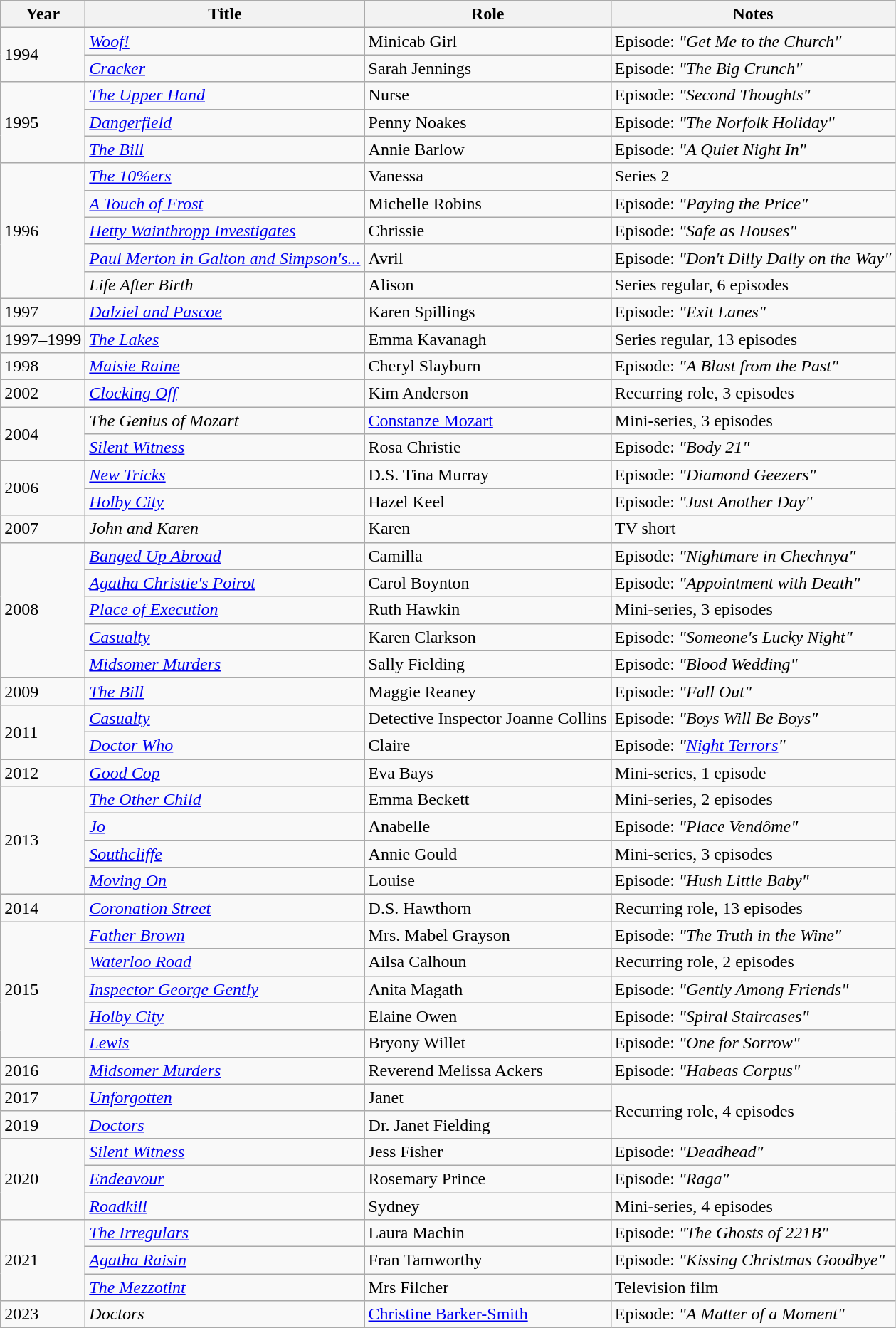<table class="wikitable sortable">
<tr>
<th>Year</th>
<th>Title</th>
<th>Role</th>
<th class="unsortable">Notes</th>
</tr>
<tr>
<td rowspan="2">1994</td>
<td><em><a href='#'>Woof!</a></em></td>
<td>Minicab Girl</td>
<td>Episode: <em>"Get Me to the Church"</em></td>
</tr>
<tr>
<td><em><a href='#'>Cracker</a></em></td>
<td>Sarah Jennings</td>
<td>Episode: <em>"The Big Crunch"</em></td>
</tr>
<tr>
<td rowspan="3">1995</td>
<td><em><a href='#'>The Upper Hand</a></em></td>
<td>Nurse</td>
<td>Episode: <em>"Second Thoughts"</em></td>
</tr>
<tr>
<td><em><a href='#'>Dangerfield</a></em></td>
<td>Penny Noakes</td>
<td>Episode: <em>"The Norfolk Holiday"</em></td>
</tr>
<tr>
<td><em><a href='#'>The Bill</a></em></td>
<td>Annie Barlow</td>
<td>Episode: <em>"A Quiet Night In"</em></td>
</tr>
<tr>
<td rowspan="5">1996</td>
<td><em><a href='#'>The 10%ers</a></em></td>
<td>Vanessa</td>
<td>Series 2</td>
</tr>
<tr>
<td><em><a href='#'>A Touch of Frost</a></em></td>
<td>Michelle Robins</td>
<td>Episode: <em>"Paying the Price"</em></td>
</tr>
<tr>
<td><em><a href='#'>Hetty Wainthropp Investigates</a></em></td>
<td>Chrissie</td>
<td>Episode: <em>"Safe as Houses"</em></td>
</tr>
<tr>
<td><em><a href='#'>Paul Merton in Galton and Simpson's...</a></em></td>
<td>Avril</td>
<td>Episode: <em>"Don't Dilly Dally on the Way"</em></td>
</tr>
<tr>
<td><em>Life After Birth</em></td>
<td>Alison</td>
<td>Series regular, 6 episodes</td>
</tr>
<tr>
<td>1997</td>
<td><em><a href='#'>Dalziel and Pascoe</a></em></td>
<td>Karen Spillings</td>
<td>Episode: <em>"Exit Lanes"</em></td>
</tr>
<tr>
<td>1997–1999</td>
<td><em><a href='#'>The Lakes</a></em></td>
<td>Emma Kavanagh</td>
<td>Series regular, 13 episodes</td>
</tr>
<tr>
<td>1998</td>
<td><em><a href='#'>Maisie Raine</a></em></td>
<td>Cheryl Slayburn</td>
<td>Episode: <em>"A Blast from the Past"</em></td>
</tr>
<tr>
<td>2002</td>
<td><em><a href='#'>Clocking Off</a></em></td>
<td>Kim Anderson</td>
<td>Recurring role, 3 episodes</td>
</tr>
<tr>
<td rowspan="2">2004</td>
<td><em>The Genius of Mozart</em></td>
<td><a href='#'>Constanze Mozart</a></td>
<td>Mini-series, 3 episodes</td>
</tr>
<tr>
<td><em><a href='#'>Silent Witness</a></em></td>
<td>Rosa Christie</td>
<td>Episode: <em>"Body 21"</em></td>
</tr>
<tr>
<td rowspan="2">2006</td>
<td><em><a href='#'>New Tricks</a></em></td>
<td>D.S. Tina Murray</td>
<td>Episode: <em>"Diamond Geezers"</em></td>
</tr>
<tr>
<td><em><a href='#'>Holby City</a></em></td>
<td>Hazel Keel</td>
<td>Episode: <em>"Just Another Day"</em></td>
</tr>
<tr>
<td>2007</td>
<td><em>John and Karen</em></td>
<td>Karen</td>
<td>TV short</td>
</tr>
<tr>
<td rowspan="5">2008</td>
<td><em><a href='#'>Banged Up Abroad</a></em></td>
<td>Camilla</td>
<td>Episode: <em>"Nightmare in Chechnya"</em></td>
</tr>
<tr>
<td><em><a href='#'>Agatha Christie's Poirot</a></em></td>
<td>Carol Boynton</td>
<td>Episode: <em>"Appointment with Death"</em></td>
</tr>
<tr>
<td><em><a href='#'>Place of Execution</a></em></td>
<td>Ruth Hawkin</td>
<td>Mini-series, 3 episodes</td>
</tr>
<tr>
<td><em><a href='#'>Casualty</a></em></td>
<td>Karen Clarkson</td>
<td>Episode: <em>"Someone's Lucky Night"</em></td>
</tr>
<tr>
<td><em><a href='#'>Midsomer Murders</a></em></td>
<td>Sally Fielding</td>
<td>Episode: <em>"Blood Wedding"</em></td>
</tr>
<tr>
<td>2009</td>
<td><em><a href='#'>The Bill</a></em></td>
<td>Maggie Reaney</td>
<td>Episode: <em>"Fall Out"</em></td>
</tr>
<tr>
<td rowspan="2">2011</td>
<td><em><a href='#'>Casualty</a></em></td>
<td>Detective Inspector Joanne Collins</td>
<td>Episode: <em>"Boys Will Be Boys"</em></td>
</tr>
<tr>
<td><em><a href='#'>Doctor Who</a></em></td>
<td>Claire</td>
<td>Episode: <em>"<a href='#'>Night Terrors</a>"</em></td>
</tr>
<tr>
<td>2012</td>
<td><em><a href='#'>Good Cop</a></em></td>
<td>Eva Bays</td>
<td>Mini-series, 1 episode</td>
</tr>
<tr>
<td rowspan="4">2013</td>
<td><em><a href='#'>The Other Child</a></em></td>
<td>Emma Beckett</td>
<td>Mini-series, 2 episodes</td>
</tr>
<tr>
<td><em><a href='#'>Jo</a></em></td>
<td>Anabelle</td>
<td>Episode: <em>"Place Vendôme"</em></td>
</tr>
<tr>
<td><em><a href='#'>Southcliffe</a></em></td>
<td>Annie Gould</td>
<td>Mini-series, 3 episodes</td>
</tr>
<tr>
<td><em><a href='#'>Moving On</a></em></td>
<td>Louise</td>
<td>Episode: <em>"Hush Little Baby"</em></td>
</tr>
<tr>
<td>2014</td>
<td><em><a href='#'>Coronation Street</a></em></td>
<td>D.S. Hawthorn</td>
<td>Recurring role, 13 episodes</td>
</tr>
<tr>
<td rowspan="5">2015</td>
<td><em><a href='#'>Father Brown</a></em></td>
<td>Mrs. Mabel Grayson</td>
<td>Episode: <em>"The Truth in the Wine"</em></td>
</tr>
<tr>
<td><em><a href='#'>Waterloo Road</a></em></td>
<td>Ailsa Calhoun</td>
<td>Recurring role, 2 episodes</td>
</tr>
<tr>
<td><em><a href='#'>Inspector George Gently</a></em></td>
<td>Anita Magath</td>
<td>Episode: <em>"Gently Among Friends"</em></td>
</tr>
<tr>
<td><em><a href='#'>Holby City</a></em></td>
<td>Elaine Owen</td>
<td>Episode: <em>"Spiral Staircases"</em></td>
</tr>
<tr>
<td><em><a href='#'>Lewis</a></em></td>
<td>Bryony Willet</td>
<td>Episode: <em>"One for Sorrow"</em></td>
</tr>
<tr>
<td>2016</td>
<td><em><a href='#'>Midsomer Murders</a></em></td>
<td>Reverend Melissa Ackers</td>
<td>Episode: <em>"Habeas Corpus"</em></td>
</tr>
<tr>
<td>2017</td>
<td><em><a href='#'>Unforgotten</a></em></td>
<td>Janet</td>
<td rowspan="2">Recurring role, 4 episodes</td>
</tr>
<tr>
<td>2019</td>
<td><em><a href='#'>Doctors</a></em></td>
<td>Dr. Janet Fielding</td>
</tr>
<tr>
<td rowspan="3">2020</td>
<td><em><a href='#'>Silent Witness</a></em></td>
<td>Jess Fisher</td>
<td>Episode: <em>"Deadhead"</em></td>
</tr>
<tr>
<td><em><a href='#'>Endeavour</a></em></td>
<td>Rosemary Prince</td>
<td>Episode: <em>"Raga"</em></td>
</tr>
<tr>
<td><em><a href='#'>Roadkill</a></em></td>
<td>Sydney</td>
<td>Mini-series, 4 episodes</td>
</tr>
<tr>
<td rowspan="3">2021</td>
<td><em><a href='#'>The Irregulars</a></em></td>
<td>Laura Machin</td>
<td>Episode: <em>"The Ghosts of 221B"</em></td>
</tr>
<tr>
<td><em><a href='#'>Agatha Raisin</a></em></td>
<td>Fran Tamworthy</td>
<td>Episode: <em>"Kissing Christmas Goodbye"</em></td>
</tr>
<tr>
<td><em><a href='#'> The Mezzotint</a></em></td>
<td>Mrs Filcher</td>
<td>Television film</td>
</tr>
<tr>
<td>2023</td>
<td><em>Doctors</em></td>
<td><a href='#'>Christine Barker-Smith</a></td>
<td>Episode: <em>"A Matter of a Moment"</em></td>
</tr>
</table>
